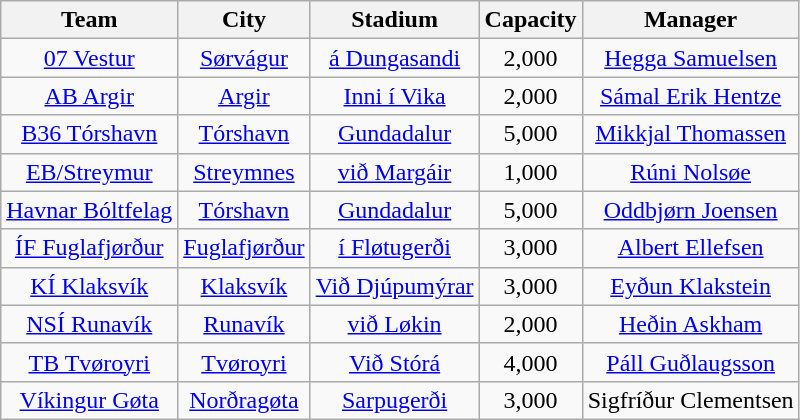<table class="wikitable sortable" style="text-align: center;">
<tr>
<th>Team</th>
<th>City</th>
<th>Stadium</th>
<th>Capacity</th>
<th>Manager</th>
</tr>
<tr>
<td><a href='#'>07 Vestur</a></td>
<td><a href='#'>Sørvágur</a></td>
<td><a href='#'>á Dungasandi</a></td>
<td>2,000</td>
<td> <a href='#'>Hegga Samuelsen</a></td>
</tr>
<tr>
<td><a href='#'>AB Argir</a></td>
<td><a href='#'>Argir</a></td>
<td><a href='#'>Inni í Vika</a></td>
<td>2,000</td>
<td> <a href='#'>Sámal Erik Hentze</a></td>
</tr>
<tr>
<td><a href='#'>B36 Tórshavn</a></td>
<td><a href='#'>Tórshavn</a></td>
<td><a href='#'>Gundadalur</a></td>
<td>5,000</td>
<td> <a href='#'>Mikkjal Thomassen</a></td>
</tr>
<tr>
<td><a href='#'>EB/Streymur</a></td>
<td><a href='#'>Streymnes</a></td>
<td><a href='#'>við Margáir</a></td>
<td>1,000</td>
<td> <a href='#'>Rúni Nolsøe</a></td>
</tr>
<tr>
<td><a href='#'>Havnar Bóltfelag</a></td>
<td><a href='#'>Tórshavn</a></td>
<td><a href='#'>Gundadalur</a></td>
<td>5,000</td>
<td> <a href='#'>Oddbjørn Joensen</a></td>
</tr>
<tr>
<td><a href='#'>ÍF Fuglafjørður</a></td>
<td><a href='#'>Fuglafjørður</a></td>
<td><a href='#'>í Fløtugerði</a></td>
<td>3,000</td>
<td> <a href='#'>Albert Ellefsen</a></td>
</tr>
<tr>
<td><a href='#'>KÍ Klaksvík</a></td>
<td><a href='#'>Klaksvík</a></td>
<td><a href='#'>Við Djúpumýrar</a></td>
<td>3,000</td>
<td> <a href='#'>Eyðun Klakstein</a></td>
</tr>
<tr>
<td><a href='#'>NSÍ Runavík</a></td>
<td><a href='#'>Runavík</a></td>
<td><a href='#'>við Løkin</a></td>
<td>2,000</td>
<td> <a href='#'>Heðin Askham</a></td>
</tr>
<tr>
<td><a href='#'>TB Tvøroyri</a></td>
<td><a href='#'>Tvøroyri</a></td>
<td><a href='#'>Við Stórá</a></td>
<td>4,000</td>
<td> <a href='#'>Páll Guðlaugsson</a></td>
</tr>
<tr>
<td><a href='#'>Víkingur Gøta</a></td>
<td><a href='#'>Norðragøta</a></td>
<td><a href='#'>Sarpugerði</a></td>
<td>3,000</td>
<td> Sigfríður Clementsen</td>
</tr>
</table>
